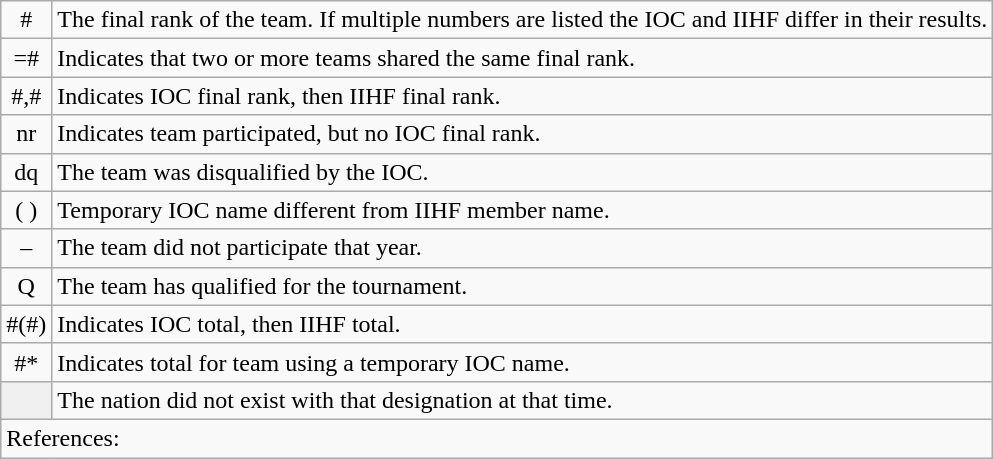<table class="wikitable">
<tr>
<td align=center>#</td>
<td>The final rank of the team. If multiple numbers are listed the IOC and IIHF differ in their results.</td>
</tr>
<tr>
<td align=center>=#</td>
<td>Indicates that two or more teams shared the same final rank.</td>
</tr>
<tr>
<td align=center>#,#</td>
<td>Indicates IOC final rank, then IIHF final rank.</td>
</tr>
<tr>
<td align=center>nr</td>
<td>Indicates team participated, but no IOC final rank.</td>
</tr>
<tr>
<td align=center>dq</td>
<td>The team was disqualified by the IOC.</td>
</tr>
<tr>
<td align=center>( )</td>
<td>Temporary IOC name different from IIHF member name.</td>
</tr>
<tr>
<td align=center>–</td>
<td>The team did not participate that year.</td>
</tr>
<tr>
<td align=center>Q</td>
<td>The team has qualified for the tournament.</td>
</tr>
<tr>
<td align=center>#(#)</td>
<td>Indicates IOC total, then IIHF total.</td>
</tr>
<tr>
<td align=center>#*</td>
<td>Indicates total for team using a temporary IOC name.</td>
</tr>
<tr>
<td bgcolor=F0F0F0></td>
<td>The nation did not exist with that designation at that time.</td>
</tr>
<tr>
<td colspan=2>References:</td>
</tr>
</table>
